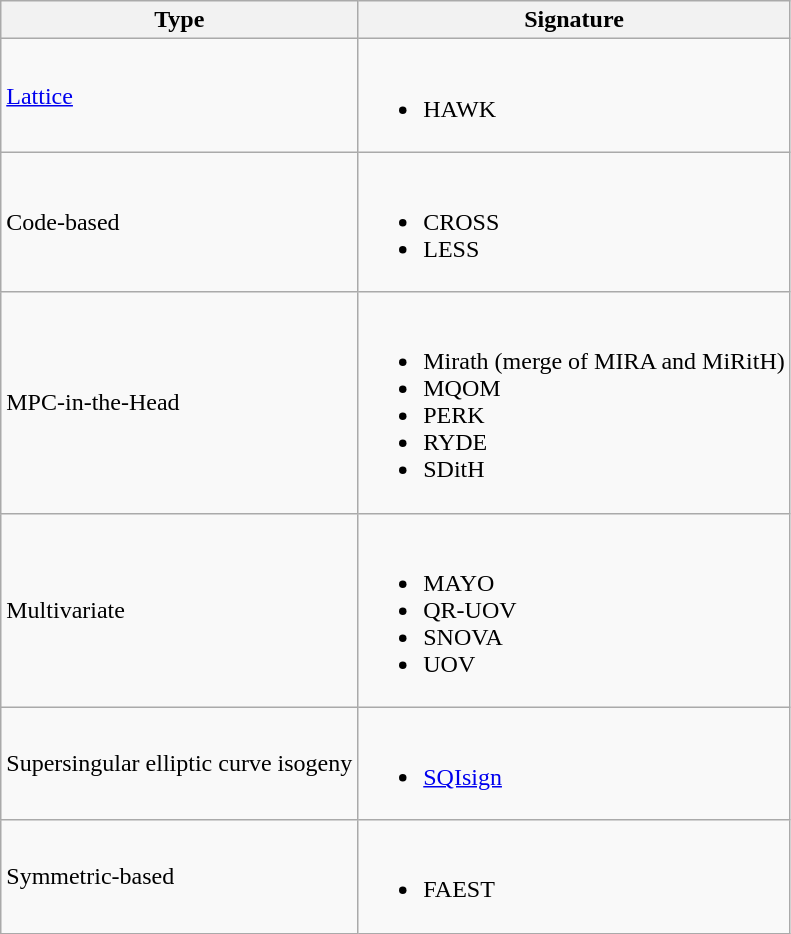<table class="wikitable">
<tr>
<th>Type</th>
<th>Signature</th>
</tr>
<tr>
<td><a href='#'>Lattice</a></td>
<td><br><ul><li>HAWK</li></ul></td>
</tr>
<tr>
<td>Code-based</td>
<td><br><ul><li>CROSS</li><li>LESS</li></ul></td>
</tr>
<tr>
<td>MPC-in-the-Head</td>
<td><br><ul><li>Mirath (merge of MIRA and MiRitH)</li><li>MQOM</li><li>PERK</li><li>RYDE</li><li>SDitH</li></ul></td>
</tr>
<tr>
<td>Multivariate</td>
<td><br><ul><li>MAYO</li><li>QR-UOV</li><li>SNOVA</li><li>UOV</li></ul></td>
</tr>
<tr>
<td>Supersingular elliptic curve isogeny</td>
<td><br><ul><li><a href='#'>SQIsign</a></li></ul></td>
</tr>
<tr>
<td>Symmetric-based</td>
<td><br><ul><li>FAEST</li></ul></td>
</tr>
</table>
